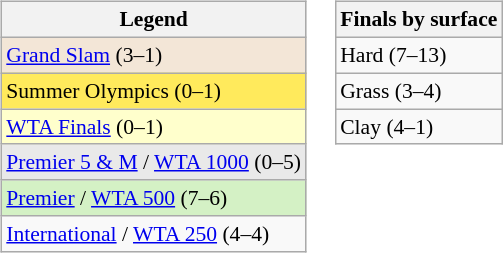<table>
<tr valign=top>
<td><br><table class=wikitable style="font-size:90%">
<tr>
<th>Legend</th>
</tr>
<tr>
<td style="background:#f3e6d7;"><a href='#'>Grand Slam</a> (3–1)</td>
</tr>
<tr>
<td style="background:#ffea5c;">Summer Olympics (0–1)</td>
</tr>
<tr>
<td style="background:#ffc;"><a href='#'>WTA Finals</a> (0–1)</td>
</tr>
<tr>
<td style="background:#e9e9e9;"><a href='#'>Premier 5 & M</a> / <a href='#'>WTA 1000</a> (0–5)</td>
</tr>
<tr>
<td style="background:#d4f1c5;"><a href='#'>Premier</a> / <a href='#'>WTA 500</a> (7–6)</td>
</tr>
<tr>
<td><a href='#'>International</a> / <a href='#'>WTA 250</a> (4–4)</td>
</tr>
</table>
</td>
<td><br><table class=wikitable style="font-size:90%">
<tr>
<th>Finals by surface</th>
</tr>
<tr>
<td>Hard (7–13)</td>
</tr>
<tr>
<td>Grass (3–4)</td>
</tr>
<tr>
<td>Clay (4–1)</td>
</tr>
</table>
</td>
</tr>
</table>
